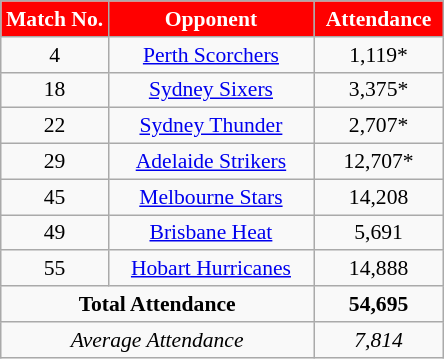<table class="wikitable" style="text-align:center; font-size:90%">
<tr>
<th style="width:65px; background:red; color:white; text-align:center;">Match No.</th>
<th style="width:130px; background:red; color:white; text-align:center;" class="unsortable">Opponent</th>
<th style="width:80px; background:red; color:white; text-align:center;">Attendance</th>
</tr>
<tr>
<td>4</td>
<td><a href='#'>Perth Scorchers</a></td>
<td>1,119*</td>
</tr>
<tr>
<td>18</td>
<td><a href='#'>Sydney Sixers</a></td>
<td>3,375*</td>
</tr>
<tr>
<td>22</td>
<td><a href='#'>Sydney Thunder</a></td>
<td>2,707*</td>
</tr>
<tr>
<td>29</td>
<td><a href='#'>Adelaide Strikers</a></td>
<td>12,707*</td>
</tr>
<tr>
<td>45</td>
<td><a href='#'>Melbourne Stars</a></td>
<td>14,208</td>
</tr>
<tr>
<td>49</td>
<td><a href='#'>Brisbane Heat</a></td>
<td>5,691</td>
</tr>
<tr>
<td>55</td>
<td><a href='#'>Hobart Hurricanes</a></td>
<td>14,888</td>
</tr>
<tr class="sortbottom">
<td colspan="2"><strong>Total Attendance</strong></td>
<td><strong>54,695</strong></td>
</tr>
<tr class="sortbottom">
<td colspan="2"><em>Average Attendance</em></td>
<td><em>7,814</em></td>
</tr>
</table>
